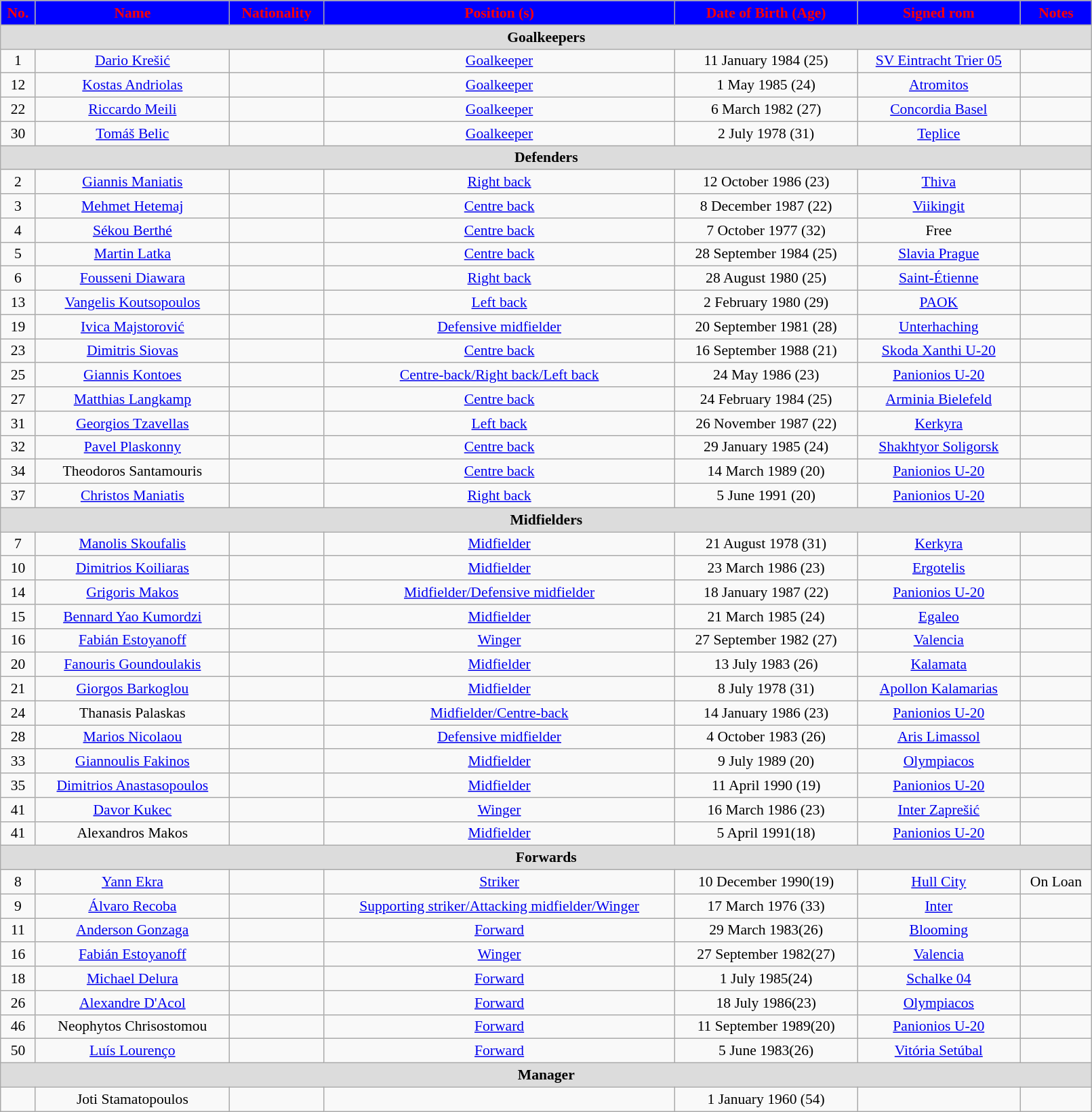<table class="wikitable" style="text-align:center; font-size:90%;  width:85%;">
<tr>
<th style="background:#0000ff; color:red; text-align:center;">No.</th>
<th style="background:#0000ff; color:red; text-align:center;">Name</th>
<th style="background:#0000ff; color:red; text-align:center;">Nationality</th>
<th style="background:#0000ff; color:red; text-align:center;">Position (s)</th>
<th style="background:#0000ff; color:red; text-align:center;">Date of Birth (Age)</th>
<th style="background:#0000ff; color:red; text-align:center;">Signed rom</th>
<th style="background:#0000ff; color:red; text-align:center;">Notes</th>
</tr>
<tr>
<th colspan="7" style="background:#dcdcdc; text-align:center;">Goalkeepers</th>
</tr>
<tr>
<td>1</td>
<td><a href='#'>Dario Krešić</a></td>
<td></td>
<td><a href='#'>Goalkeeper</a></td>
<td>11 January 1984 (25)</td>
<td> <a href='#'>SV Eintracht Trier 05</a></td>
<td></td>
</tr>
<tr>
<td>12</td>
<td><a href='#'>Kostas Andriolas</a></td>
<td></td>
<td><a href='#'>Goalkeeper</a></td>
<td>1 May 1985 (24)</td>
<td> <a href='#'>Atromitos</a></td>
<td></td>
</tr>
<tr>
<td>22</td>
<td><a href='#'>Riccardo Meili</a></td>
<td></td>
<td><a href='#'>Goalkeeper</a></td>
<td>6 March 1982 (27)</td>
<td> <a href='#'>Concordia Basel</a></td>
<td></td>
</tr>
<tr>
<td>30</td>
<td><a href='#'>Tomáš Belic</a></td>
<td></td>
<td><a href='#'>Goalkeeper</a></td>
<td>2 July 1978 (31)</td>
<td> <a href='#'>Teplice</a></td>
<td></td>
</tr>
<tr>
<th colspan="7" style="background:#dcdcdc; text-align:center;">Defenders</th>
</tr>
<tr>
<td>2</td>
<td><a href='#'>Giannis Maniatis</a></td>
<td></td>
<td><a href='#'>Right back</a></td>
<td>12 October 1986 (23)</td>
<td> <a href='#'>Thiva</a></td>
<td></td>
</tr>
<tr>
<td>3</td>
<td><a href='#'>Mehmet Hetemaj</a></td>
<td></td>
<td><a href='#'>Centre back</a></td>
<td>8 December 1987 (22)</td>
<td> <a href='#'>Viikingit</a></td>
<td></td>
</tr>
<tr>
<td>4</td>
<td><a href='#'>Sékou Berthé</a></td>
<td></td>
<td><a href='#'>Centre back</a></td>
<td>7 October 1977 (32)</td>
<td>Free</td>
<td></td>
</tr>
<tr>
<td>5</td>
<td><a href='#'>Martin Latka</a></td>
<td></td>
<td><a href='#'>Centre back</a></td>
<td>28 September 1984 (25)</td>
<td> <a href='#'>Slavia Prague</a></td>
<td></td>
</tr>
<tr>
<td>6</td>
<td><a href='#'>Fousseni Diawara</a></td>
<td></td>
<td><a href='#'>Right back</a></td>
<td>28 August 1980 (25)</td>
<td> <a href='#'>Saint-Étienne</a></td>
<td></td>
</tr>
<tr>
<td>13</td>
<td><a href='#'>Vangelis Koutsopoulos</a></td>
<td></td>
<td><a href='#'>Left back</a></td>
<td>2 February 1980 (29)</td>
<td> <a href='#'>PAOK</a></td>
<td></td>
</tr>
<tr>
<td>19</td>
<td><a href='#'>Ivica Majstorović</a></td>
<td></td>
<td><a href='#'>Defensive midfielder</a></td>
<td>20 September 1981 (28)</td>
<td> <a href='#'>Unterhaching</a></td>
<td></td>
</tr>
<tr>
<td>23</td>
<td><a href='#'>Dimitris Siovas</a></td>
<td></td>
<td><a href='#'>Centre back</a></td>
<td>16 September 1988 (21)</td>
<td> <a href='#'>Skoda Xanthi U-20</a></td>
<td></td>
</tr>
<tr>
<td>25</td>
<td><a href='#'>Giannis Kontoes</a></td>
<td></td>
<td><a href='#'>Centre-back/Right back/Left back</a></td>
<td>24 May 1986 (23)</td>
<td> <a href='#'>Panionios U-20</a></td>
<td></td>
</tr>
<tr>
<td>27</td>
<td><a href='#'>Matthias Langkamp</a></td>
<td></td>
<td><a href='#'>Centre back</a></td>
<td>24 February 1984 (25)</td>
<td> <a href='#'>Arminia Bielefeld</a></td>
<td></td>
</tr>
<tr>
<td>31</td>
<td><a href='#'>Georgios Tzavellas</a></td>
<td></td>
<td><a href='#'>Left back</a></td>
<td>26 November 1987 (22)</td>
<td> <a href='#'>Kerkyra</a></td>
<td></td>
</tr>
<tr>
<td>32</td>
<td><a href='#'>Pavel Plaskonny</a></td>
<td></td>
<td><a href='#'>Centre back</a></td>
<td>29 January 1985 (24)</td>
<td> <a href='#'>Shakhtyor Soligorsk</a></td>
<td></td>
</tr>
<tr>
<td>34</td>
<td>Theodoros Santamouris</td>
<td></td>
<td><a href='#'>Centre back</a></td>
<td>14 March 1989 (20)</td>
<td> <a href='#'>Panionios U-20</a></td>
<td></td>
</tr>
<tr>
<td>37</td>
<td><a href='#'>Christos Maniatis</a></td>
<td></td>
<td><a href='#'>Right back</a></td>
<td>5 June 1991 (20)</td>
<td> <a href='#'>Panionios U-20</a></td>
<td></td>
</tr>
<tr>
<th colspan="7" style="background:#dcdcdc; text-align:center;">Midfielders</th>
</tr>
<tr>
<td>7</td>
<td><a href='#'>Manolis Skoufalis</a></td>
<td></td>
<td><a href='#'>Midfielder</a></td>
<td>21 August 1978 (31)</td>
<td> <a href='#'>Kerkyra</a></td>
<td></td>
</tr>
<tr>
<td>10</td>
<td><a href='#'>Dimitrios Koiliaras</a></td>
<td></td>
<td><a href='#'>Midfielder</a></td>
<td>23 March 1986 (23)</td>
<td> <a href='#'>Ergotelis</a></td>
<td></td>
</tr>
<tr>
<td>14</td>
<td><a href='#'>Grigoris Makos</a></td>
<td></td>
<td><a href='#'>Midfielder/Defensive midfielder</a></td>
<td>18 January 1987 (22)</td>
<td> <a href='#'>Panionios U-20</a></td>
<td></td>
</tr>
<tr>
<td>15</td>
<td><a href='#'>Bennard Yao Kumordzi</a></td>
<td></td>
<td><a href='#'>Midfielder</a></td>
<td>21 March 1985 (24)</td>
<td> <a href='#'>Egaleo</a></td>
<td></td>
</tr>
<tr>
<td>16</td>
<td><a href='#'>Fabián Estoyanoff</a></td>
<td></td>
<td><a href='#'>Winger</a></td>
<td>27 September 1982 (27)</td>
<td> <a href='#'>Valencia</a></td>
<td></td>
</tr>
<tr>
<td>20</td>
<td><a href='#'>Fanouris Goundoulakis</a></td>
<td></td>
<td><a href='#'>Midfielder</a></td>
<td>13 July 1983 (26)</td>
<td> <a href='#'>Kalamata</a></td>
<td></td>
</tr>
<tr>
<td>21</td>
<td><a href='#'>Giorgos Barkoglou</a></td>
<td></td>
<td><a href='#'>Midfielder</a></td>
<td>8 July 1978 (31)</td>
<td> <a href='#'>Apollon Kalamarias</a></td>
<td></td>
</tr>
<tr>
<td>24</td>
<td>Thanasis Palaskas</td>
<td></td>
<td><a href='#'>Midfielder/Centre-back</a></td>
<td>14 January 1986 (23)</td>
<td> <a href='#'>Panionios U-20</a></td>
<td></td>
</tr>
<tr>
<td>28</td>
<td><a href='#'>Marios Nicolaou</a></td>
<td></td>
<td><a href='#'>Defensive midfielder</a></td>
<td>4 October 1983 (26)</td>
<td> <a href='#'>Aris Limassol</a></td>
<td></td>
</tr>
<tr>
<td>33</td>
<td><a href='#'>Giannoulis Fakinos</a></td>
<td></td>
<td><a href='#'>Midfielder</a></td>
<td>9 July 1989 (20)</td>
<td> <a href='#'>Olympiacos</a></td>
<td></td>
</tr>
<tr>
<td>35</td>
<td><a href='#'>Dimitrios Anastasopoulos</a></td>
<td></td>
<td><a href='#'>Midfielder</a></td>
<td>11 April 1990 (19)</td>
<td> <a href='#'>Panionios U-20</a></td>
<td></td>
</tr>
<tr>
<td>41</td>
<td><a href='#'>Davor Kukec</a></td>
<td></td>
<td><a href='#'>Winger</a></td>
<td>16 March 1986 (23)</td>
<td> <a href='#'>Inter Zaprešić</a></td>
<td></td>
</tr>
<tr>
<td>41</td>
<td>Alexandros Makos</td>
<td></td>
<td><a href='#'>Midfielder</a></td>
<td>5 April 1991(18)</td>
<td> <a href='#'>Panionios U-20</a></td>
<td></td>
</tr>
<tr>
<th colspan="7" style="background:#dcdcdc; text-align:center;">Forwards</th>
</tr>
<tr>
<td>8</td>
<td><a href='#'>Yann Ekra</a></td>
<td></td>
<td><a href='#'>Striker</a></td>
<td>10 December 1990(19)</td>
<td> <a href='#'>Hull City</a></td>
<td>On Loan</td>
</tr>
<tr>
<td>9</td>
<td><a href='#'>Álvaro Recoba</a></td>
<td></td>
<td><a href='#'>Supporting striker/Attacking midfielder/Winger</a></td>
<td>17 March 1976 (33)</td>
<td> <a href='#'>Inter</a></td>
<td></td>
</tr>
<tr>
<td>11</td>
<td><a href='#'>Anderson Gonzaga</a></td>
<td></td>
<td><a href='#'>Forward</a></td>
<td>29 March 1983(26)</td>
<td> <a href='#'>Blooming</a></td>
<td></td>
</tr>
<tr>
<td>16</td>
<td><a href='#'>Fabián Estoyanoff</a></td>
<td></td>
<td><a href='#'>Winger</a></td>
<td>27 September 1982(27)</td>
<td> <a href='#'>Valencia</a></td>
<td></td>
</tr>
<tr>
<td>18</td>
<td><a href='#'>Michael Delura</a></td>
<td></td>
<td><a href='#'>Forward</a></td>
<td>1 July 1985(24)</td>
<td> <a href='#'>Schalke 04</a></td>
<td></td>
</tr>
<tr>
<td>26</td>
<td><a href='#'>Alexandre D'Acol</a></td>
<td></td>
<td><a href='#'>Forward</a></td>
<td>18 July 1986(23)</td>
<td> <a href='#'>Olympiacos</a></td>
<td></td>
</tr>
<tr>
<td>46</td>
<td>Neophytos Chrisostomou</td>
<td></td>
<td><a href='#'>Forward</a></td>
<td>11 September 1989(20)</td>
<td> <a href='#'>Panionios U-20</a></td>
<td></td>
</tr>
<tr>
<td>50</td>
<td><a href='#'>Luís Lourenço</a></td>
<td></td>
<td><a href='#'>Forward</a></td>
<td>5 June 1983(26)</td>
<td> <a href='#'>Vitória Setúbal</a></td>
<td></td>
</tr>
<tr>
<th colspan="7" style="background:#dcdcdc; text-align:center;">Manager</th>
</tr>
<tr>
<td></td>
<td>Joti Stamatopoulos</td>
<td></td>
<td></td>
<td>1 January 1960 (54)</td>
<td></td>
<td></td>
</tr>
</table>
